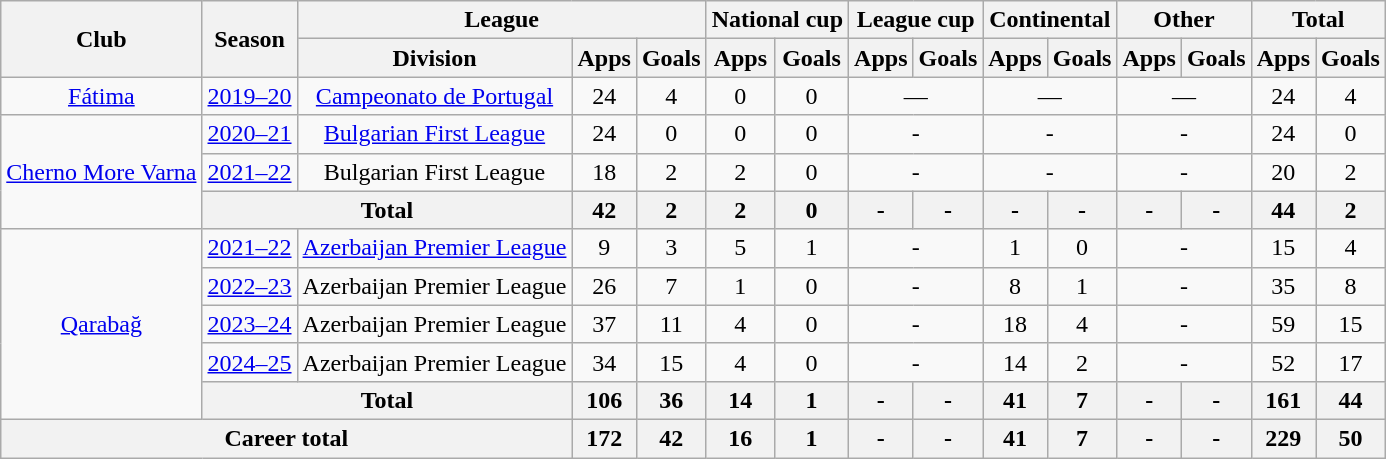<table class="wikitable" style="text-align:center">
<tr>
<th rowspan="2">Club</th>
<th rowspan="2">Season</th>
<th colspan="3">League</th>
<th colspan="2">National cup</th>
<th colspan="2">League cup</th>
<th colspan="2">Continental</th>
<th colspan="2">Other</th>
<th colspan="2">Total</th>
</tr>
<tr>
<th>Division</th>
<th>Apps</th>
<th>Goals</th>
<th>Apps</th>
<th>Goals</th>
<th>Apps</th>
<th>Goals</th>
<th>Apps</th>
<th>Goals</th>
<th>Apps</th>
<th>Goals</th>
<th>Apps</th>
<th>Goals</th>
</tr>
<tr>
<td><a href='#'>Fátima</a></td>
<td><a href='#'>2019–20</a></td>
<td><a href='#'>Campeonato de Portugal</a></td>
<td>24</td>
<td>4</td>
<td>0</td>
<td>0</td>
<td colspan="2">—</td>
<td colspan="2">—</td>
<td colspan="2">—</td>
<td>24</td>
<td>4</td>
</tr>
<tr>
<td rowspan="3"><a href='#'>Cherno More Varna</a></td>
<td><a href='#'>2020–21</a></td>
<td><a href='#'>Bulgarian First League</a></td>
<td>24</td>
<td>0</td>
<td>0</td>
<td>0</td>
<td colspan="2">-</td>
<td colspan="2">-</td>
<td colspan="2">-</td>
<td>24</td>
<td>0</td>
</tr>
<tr>
<td><a href='#'>2021–22</a></td>
<td>Bulgarian First League</td>
<td>18</td>
<td>2</td>
<td>2</td>
<td>0</td>
<td colspan="2">-</td>
<td colspan="2">-</td>
<td colspan="2">-</td>
<td>20</td>
<td>2</td>
</tr>
<tr>
<th colspan="2">Total</th>
<th>42</th>
<th>2</th>
<th>2</th>
<th>0</th>
<th>-</th>
<th>-</th>
<th>-</th>
<th>-</th>
<th>-</th>
<th>-</th>
<th>44</th>
<th>2</th>
</tr>
<tr>
<td rowspan="5"><a href='#'>Qarabağ</a></td>
<td><a href='#'>2021–22</a></td>
<td><a href='#'>Azerbaijan Premier League</a></td>
<td>9</td>
<td>3</td>
<td>5</td>
<td>1</td>
<td colspan="2">-</td>
<td>1</td>
<td>0</td>
<td colspan="2">-</td>
<td>15</td>
<td>4</td>
</tr>
<tr>
<td><a href='#'>2022–23</a></td>
<td>Azerbaijan Premier League</td>
<td>26</td>
<td>7</td>
<td>1</td>
<td>0</td>
<td colspan="2">-</td>
<td>8</td>
<td>1</td>
<td colspan="2">-</td>
<td>35</td>
<td>8</td>
</tr>
<tr>
<td><a href='#'>2023–24</a></td>
<td>Azerbaijan Premier League</td>
<td>37</td>
<td>11</td>
<td>4</td>
<td>0</td>
<td colspan="2">-</td>
<td>18</td>
<td>4</td>
<td colspan="2">-</td>
<td>59</td>
<td>15</td>
</tr>
<tr>
<td><a href='#'>2024–25</a></td>
<td>Azerbaijan Premier League</td>
<td>34</td>
<td>15</td>
<td>4</td>
<td>0</td>
<td colspan="2">-</td>
<td>14</td>
<td>2</td>
<td colspan="2">-</td>
<td>52</td>
<td>17</td>
</tr>
<tr>
<th colspan="2">Total</th>
<th>106</th>
<th>36</th>
<th>14</th>
<th>1</th>
<th>-</th>
<th>-</th>
<th>41</th>
<th>7</th>
<th>-</th>
<th>-</th>
<th>161</th>
<th>44</th>
</tr>
<tr>
<th colspan="3">Career total</th>
<th>172</th>
<th>42</th>
<th>16</th>
<th>1</th>
<th>-</th>
<th>-</th>
<th>41</th>
<th>7</th>
<th>-</th>
<th>-</th>
<th>229</th>
<th>50</th>
</tr>
</table>
